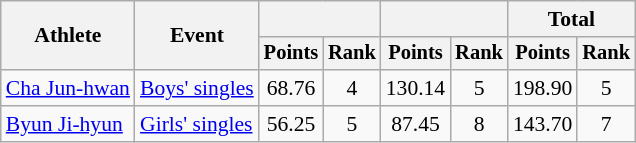<table class="wikitable" style="font-size:90%">
<tr>
<th rowspan="2">Athlete</th>
<th rowspan="2">Event</th>
<th colspan="2"></th>
<th colspan="2"></th>
<th colspan="2">Total</th>
</tr>
<tr style="font-size:95%">
<th>Points</th>
<th>Rank</th>
<th>Points</th>
<th>Rank</th>
<th>Points</th>
<th>Rank</th>
</tr>
<tr align=center>
<td align=left><a href='#'>Cha Jun-hwan</a></td>
<td align=left><a href='#'>Boys' singles</a></td>
<td>68.76</td>
<td>4</td>
<td>130.14</td>
<td>5</td>
<td>198.90</td>
<td>5</td>
</tr>
<tr align=center>
<td align=left><a href='#'>Byun Ji-hyun</a></td>
<td align=left><a href='#'>Girls' singles</a></td>
<td>56.25</td>
<td>5</td>
<td>87.45</td>
<td>8</td>
<td>143.70</td>
<td>7</td>
</tr>
</table>
